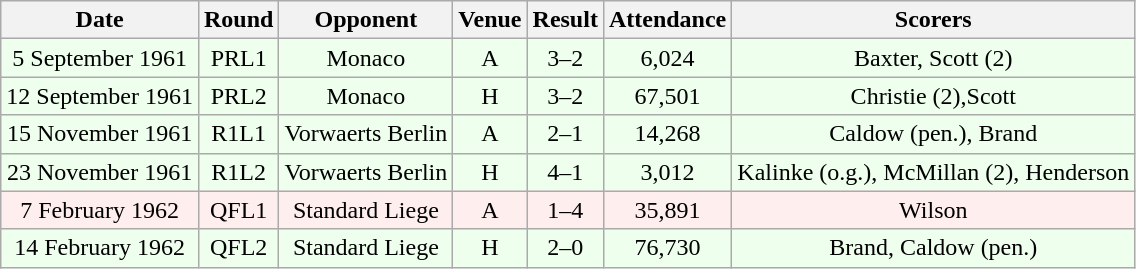<table class="wikitable sortable" style="font-size:100%; text-align:center">
<tr>
<th>Date</th>
<th>Round</th>
<th>Opponent</th>
<th>Venue</th>
<th>Result</th>
<th>Attendance</th>
<th>Scorers</th>
</tr>
<tr bgcolor = "#EEFFEE">
<td>5 September 1961</td>
<td>PRL1</td>
<td>Monaco</td>
<td>A</td>
<td>3–2</td>
<td>6,024</td>
<td>Baxter, Scott (2)</td>
</tr>
<tr bgcolor = "#EEFFEE">
<td>12 September 1961</td>
<td>PRL2</td>
<td>Monaco</td>
<td>H</td>
<td>3–2</td>
<td>67,501</td>
<td>Christie (2),Scott</td>
</tr>
<tr bgcolor = "#EEFFEE">
<td>15 November 1961</td>
<td>R1L1</td>
<td>Vorwaerts Berlin</td>
<td>A</td>
<td>2–1</td>
<td>14,268</td>
<td>Caldow (pen.), Brand</td>
</tr>
<tr bgcolor = "#EEFFEE">
<td>23 November 1961</td>
<td>R1L2</td>
<td>Vorwaerts Berlin</td>
<td>H</td>
<td>4–1</td>
<td>3,012</td>
<td>Kalinke (o.g.), McMillan (2), Henderson</td>
</tr>
<tr bgcolor = "#FFEEEE">
<td>7 February 1962</td>
<td>QFL1</td>
<td>Standard Liege</td>
<td>A</td>
<td>1–4</td>
<td>35,891</td>
<td>Wilson</td>
</tr>
<tr bgcolor = "#EEFFEE">
<td>14 February 1962</td>
<td>QFL2</td>
<td>Standard Liege</td>
<td>H</td>
<td>2–0</td>
<td>76,730</td>
<td>Brand, Caldow (pen.)</td>
</tr>
</table>
